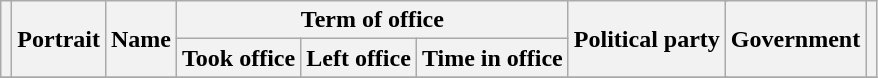<table class="wikitable" style="text-align:center">
<tr>
<th rowspan="2"></th>
<th rowspan="2">Portrait</th>
<th rowspan="2">Name<br></th>
<th colspan="3">Term of office</th>
<th colspan="2" rowspan="2">Political party</th>
<th rowspan="2">Government</th>
<th rowspan="2"></th>
</tr>
<tr>
<th>Took office</th>
<th>Left office</th>
<th>Time in office</th>
</tr>
<tr>
</tr>
</table>
